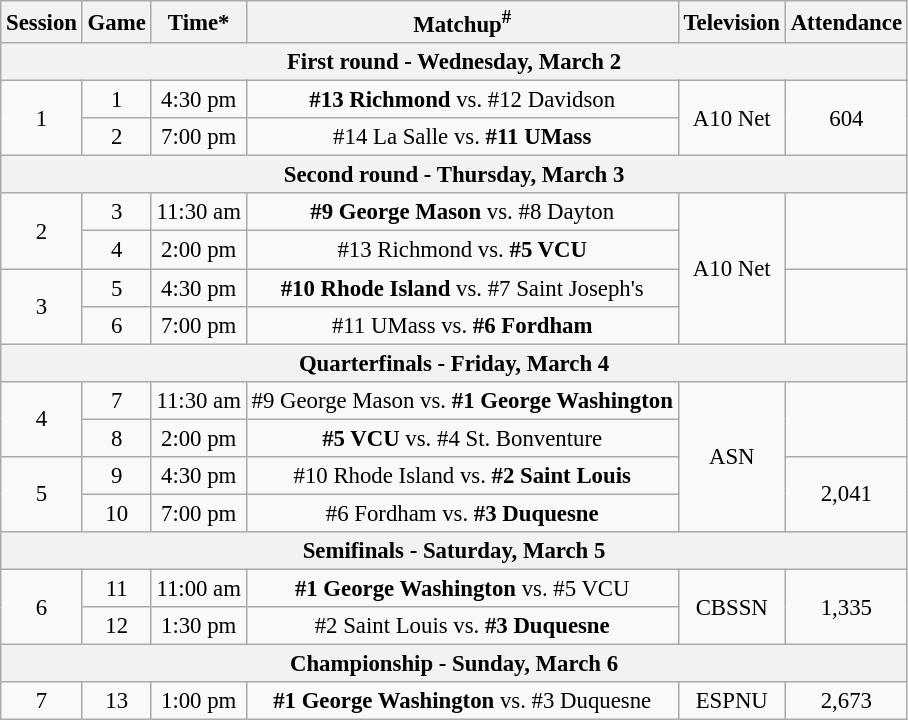<table class="wikitable" style="text-align: center; font-size: 95%;">
<tr>
<th>Session</th>
<th>Game</th>
<th>Time*</th>
<th>Matchup<sup>#</sup></th>
<th>Television</th>
<th>Attendance</th>
</tr>
<tr>
<th colspan=6>First round - Wednesday, March 2</th>
</tr>
<tr>
<td rowspan=2>1</td>
<td align=center>1</td>
<td>4:30 pm</td>
<td><strong>#13 Richmond</strong> vs. #12 Davidson</td>
<td rowspan=2>A10 Net</td>
<td rowspan=2>604</td>
</tr>
<tr>
<td>2</td>
<td>7:00 pm</td>
<td>#14 La Salle vs. <strong>#11 UMass</strong></td>
</tr>
<tr>
<th colspan=6>Second round - Thursday, March 3</th>
</tr>
<tr>
<td rowspan=2>2</td>
<td>3</td>
<td>11:30 am</td>
<td><strong>#9 George Mason</strong> vs. #8 Dayton</td>
<td rowspan=4>A10 Net</td>
<td rowspan=2></td>
</tr>
<tr>
<td>4</td>
<td>2:00 pm</td>
<td>#13 Richmond vs. <strong>#5 VCU</strong></td>
</tr>
<tr>
<td rowspan=2>3</td>
<td>5</td>
<td>4:30 pm</td>
<td><strong>#10 Rhode Island</strong> vs. #7 Saint Joseph's</td>
<td rowspan=2></td>
</tr>
<tr>
<td>6</td>
<td>7:00 pm</td>
<td>#11 UMass vs. <strong>#6 Fordham</strong></td>
</tr>
<tr>
<th colspan=6>Quarterfinals - Friday, March 4</th>
</tr>
<tr>
<td rowspan=2>4</td>
<td>7</td>
<td>11:30 am</td>
<td>#9 George Mason vs. <strong>#1 George Washington</strong></td>
<td rowspan=4>ASN</td>
<td rowspan=2></td>
</tr>
<tr>
<td>8</td>
<td>2:00 pm</td>
<td><strong>#5 VCU</strong> vs. #4 St. Bonventure</td>
</tr>
<tr>
<td rowspan=2>5</td>
<td>9</td>
<td>4:30 pm</td>
<td>#10 Rhode Island vs. <strong>#2 Saint Louis</strong></td>
<td rowspan=2>2,041</td>
</tr>
<tr>
<td>10</td>
<td>7:00 pm</td>
<td>#6 Fordham vs. <strong>#3 Duquesne</strong></td>
</tr>
<tr>
<th colspan=6>Semifinals - Saturday, March 5</th>
</tr>
<tr>
<td rowspan=2>6</td>
<td>11</td>
<td>11:00 am</td>
<td><strong>#1 George Washington</strong> vs. #5 VCU</td>
<td rowspan=2>CBSSN</td>
<td rowspan=2>1,335</td>
</tr>
<tr>
<td>12</td>
<td>1:30 pm</td>
<td>#2 Saint Louis vs. <strong>#3 Duquesne</strong></td>
</tr>
<tr>
<th colspan=6>Championship - Sunday, March 6</th>
</tr>
<tr>
<td>7</td>
<td>13</td>
<td>1:00 pm</td>
<td><strong>#1 George Washington</strong> vs. #3 Duquesne</td>
<td>ESPNU</td>
<td>2,673</td>
</tr>
</table>
